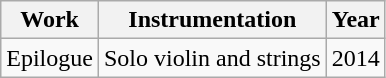<table class="wikitable">
<tr>
<th>Work</th>
<th>Instrumentation</th>
<th>Year</th>
</tr>
<tr>
<td>Epilogue</td>
<td>Solo violin and strings</td>
<td>2014</td>
</tr>
</table>
